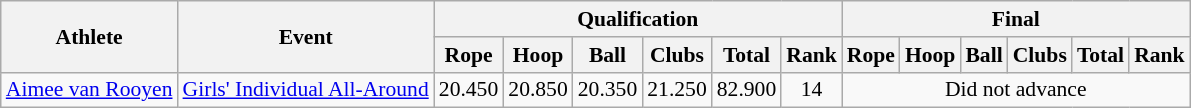<table class="wikitable" border="1" style="font-size:90%">
<tr>
<th rowspan=2>Athlete</th>
<th rowspan=2>Event</th>
<th colspan=6>Qualification</th>
<th colspan=6>Final</th>
</tr>
<tr>
<th>Rope</th>
<th>Hoop</th>
<th>Ball</th>
<th>Clubs</th>
<th>Total</th>
<th>Rank</th>
<th>Rope</th>
<th>Hoop</th>
<th>Ball</th>
<th>Clubs</th>
<th>Total</th>
<th>Rank</th>
</tr>
<tr>
<td><a href='#'>Aimee van Rooyen</a></td>
<td><a href='#'>Girls' Individual All-Around</a></td>
<td align=center>20.450</td>
<td align=center>20.850</td>
<td align=center>20.350</td>
<td align=center>21.250</td>
<td align=center>82.900</td>
<td align=center>14</td>
<td align=center colspan=6>Did not advance</td>
</tr>
</table>
